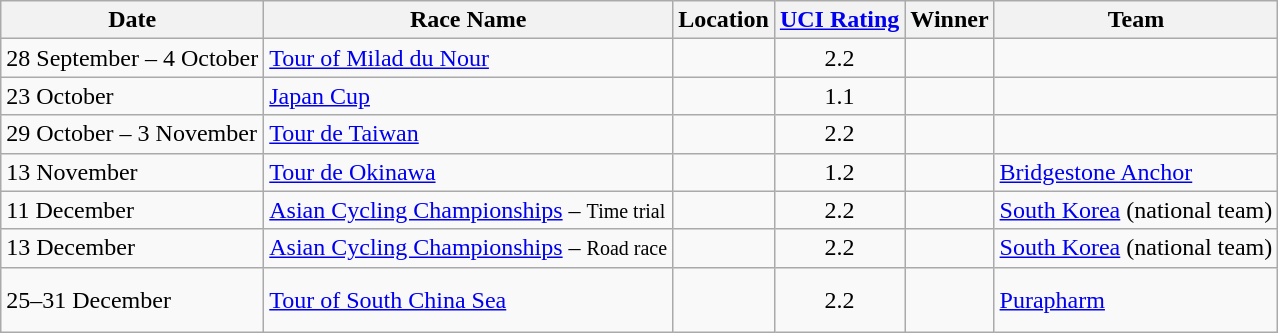<table class="wikitable sortable">
<tr>
<th>Date</th>
<th>Race Name</th>
<th>Location</th>
<th><a href='#'>UCI Rating</a></th>
<th>Winner</th>
<th>Team</th>
</tr>
<tr>
<td>28 September – 4 October</td>
<td><a href='#'>Tour of Milad du Nour</a></td>
<td></td>
<td align=center>2.2</td>
<td></td>
<td></td>
</tr>
<tr>
<td>23 October</td>
<td><a href='#'>Japan Cup</a></td>
<td></td>
<td align=center>1.1</td>
<td></td>
<td></td>
</tr>
<tr>
<td>29 October – 3 November</td>
<td><a href='#'>Tour de Taiwan</a></td>
<td></td>
<td align=center>2.2</td>
<td></td>
<td></td>
</tr>
<tr>
<td>13 November</td>
<td><a href='#'>Tour de Okinawa</a></td>
<td></td>
<td align=center>1.2</td>
<td></td>
<td><a href='#'>Bridgestone Anchor</a></td>
</tr>
<tr>
<td>11 December</td>
<td><a href='#'>Asian Cycling Championships</a> – <small>Time trial</small></td>
<td></td>
<td align=center>2.2</td>
<td></td>
<td><a href='#'>South Korea</a> (national team)</td>
</tr>
<tr>
<td>13 December</td>
<td><a href='#'>Asian Cycling Championships</a> – <small>Road race</small></td>
<td></td>
<td align=center>2.2</td>
<td></td>
<td><a href='#'>South Korea</a> (national team)</td>
</tr>
<tr>
<td>25–31 December</td>
<td><a href='#'>Tour of South China Sea</a></td>
<td><br><br></td>
<td align=center>2.2</td>
<td></td>
<td><a href='#'>Purapharm</a></td>
</tr>
</table>
